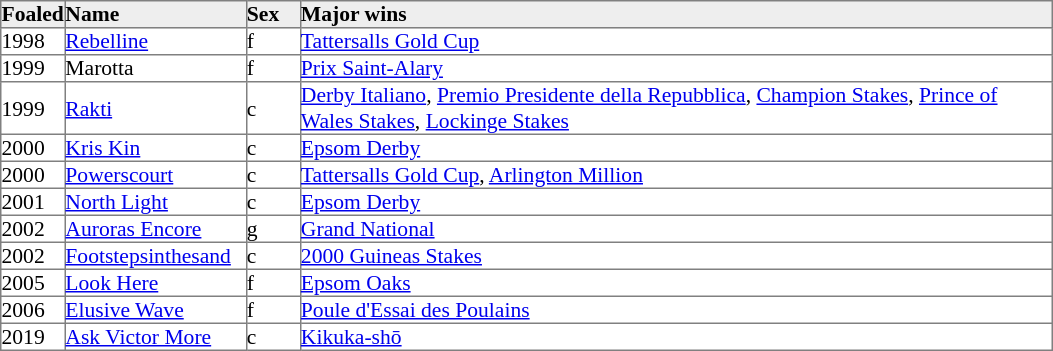<table border="1" cellpadding="0" style="border-collapse: collapse; font-size:90%">
<tr style="background:#eee;">
<td style="width:35px;"><strong>Foaled</strong></td>
<td style="width:120px;"><strong>Name</strong></td>
<td style="width:35px;"><strong>Sex</strong></td>
<td style="width:500px;"><strong>Major wins</strong></td>
</tr>
<tr>
<td>1998</td>
<td><a href='#'>Rebelline</a></td>
<td>f</td>
<td><a href='#'>Tattersalls Gold Cup</a></td>
</tr>
<tr>
<td>1999</td>
<td>Marotta</td>
<td>f</td>
<td><a href='#'>Prix Saint-Alary</a></td>
</tr>
<tr>
<td>1999</td>
<td><a href='#'>Rakti</a></td>
<td>c</td>
<td><a href='#'>Derby Italiano</a>, <a href='#'>Premio Presidente della Repubblica</a>, <a href='#'>Champion Stakes</a>, <a href='#'>Prince of Wales Stakes</a>, <a href='#'>Lockinge Stakes</a></td>
</tr>
<tr>
<td>2000</td>
<td><a href='#'>Kris Kin</a></td>
<td>c</td>
<td><a href='#'>Epsom Derby</a></td>
</tr>
<tr>
<td>2000</td>
<td><a href='#'>Powerscourt</a></td>
<td>c</td>
<td><a href='#'>Tattersalls Gold Cup</a>, <a href='#'>Arlington Million</a></td>
</tr>
<tr>
<td>2001</td>
<td><a href='#'>North Light</a></td>
<td>c</td>
<td><a href='#'>Epsom Derby</a></td>
</tr>
<tr>
<td>2002</td>
<td><a href='#'>Auroras Encore</a></td>
<td>g</td>
<td><a href='#'>Grand National</a></td>
</tr>
<tr>
<td>2002</td>
<td><a href='#'>Footstepsinthesand</a></td>
<td>c</td>
<td><a href='#'>2000 Guineas Stakes</a></td>
</tr>
<tr>
<td>2005</td>
<td><a href='#'>Look Here</a></td>
<td>f</td>
<td><a href='#'>Epsom Oaks</a></td>
</tr>
<tr>
<td>2006</td>
<td><a href='#'>Elusive Wave</a></td>
<td>f</td>
<td><a href='#'>Poule d'Essai des Poulains</a></td>
</tr>
<tr>
<td>2019</td>
<td><a href='#'>Ask Victor More</a></td>
<td>c</td>
<td><a href='#'>Kikuka-shō</a></td>
</tr>
</table>
